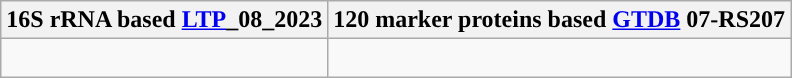<table class="wikitable">
<tr>
<th colspan=1>16S rRNA based <a href='#'>LTP</a>_08_2023</th>
<th colspan=1>120 marker proteins based <a href='#'>GTDB</a> 07-RS207</th>
</tr>
<tr>
<td style="vertical-align:top"><br></td>
<td><br></td>
</tr>
</table>
